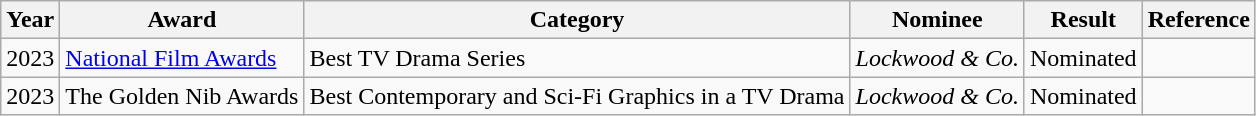<table class="wikitable">
<tr>
<th>Year</th>
<th>Award</th>
<th>Category</th>
<th>Nominee</th>
<th>Result</th>
<th>Reference</th>
</tr>
<tr>
<td>2023</td>
<td><a href='#'>National Film Awards</a></td>
<td>Best TV Drama Series</td>
<td><em>Lockwood & Co.</em></td>
<td>Nominated</td>
<td></td>
</tr>
<tr>
<td>2023</td>
<td>The Golden Nib Awards</td>
<td>Best Contemporary and Sci-Fi Graphics in a TV Drama</td>
<td><em>Lockwood & Co.</em></td>
<td>Nominated</td>
<td></td>
</tr>
</table>
